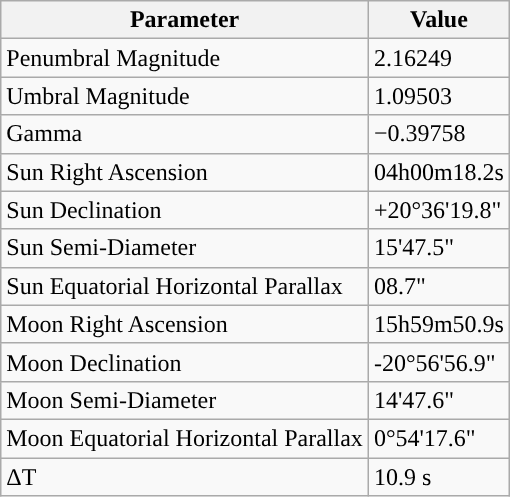<table class="wikitable">
<tr>
<th>Parameter</th>
<th>Value</th>
</tr>
<tr>
<td>Penumbral Magnitude</td>
<td>2.16249</td>
</tr>
<tr>
<td>Umbral Magnitude</td>
<td>1.09503</td>
</tr>
<tr>
<td>Gamma</td>
<td>−0.39758</td>
</tr>
<tr>
<td>Sun Right Ascension</td>
<td>04h00m18.2s</td>
</tr>
<tr>
<td>Sun Declination</td>
<td>+20°36'19.8"</td>
</tr>
<tr>
<td>Sun Semi-Diameter</td>
<td>15'47.5"</td>
</tr>
<tr>
<td>Sun Equatorial Horizontal Parallax</td>
<td>08.7"</td>
</tr>
<tr>
<td>Moon Right Ascension</td>
<td>15h59m50.9s</td>
</tr>
<tr>
<td>Moon Declination</td>
<td>-20°56'56.9"</td>
</tr>
<tr>
<td>Moon Semi-Diameter</td>
<td>14'47.6"</td>
</tr>
<tr>
<td>Moon Equatorial Horizontal Parallax</td>
<td>0°54'17.6"</td>
</tr>
<tr>
<td>ΔT</td>
<td>10.9 s</td>
</tr>
</table>
